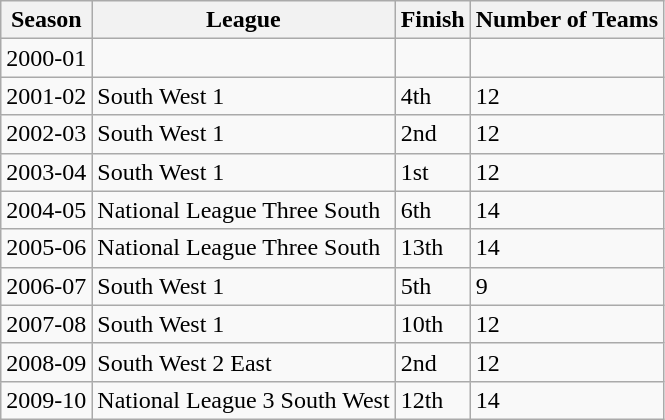<table class="wikitable sortable">
<tr>
<th>Season</th>
<th>League</th>
<th>Finish</th>
<th>Number of Teams</th>
</tr>
<tr>
<td>2000-01</td>
<td></td>
<td></td>
<td></td>
</tr>
<tr>
<td>2001-02</td>
<td>South West 1</td>
<td>4th</td>
<td>12</td>
</tr>
<tr>
<td>2002-03</td>
<td>South West 1</td>
<td>2nd</td>
<td>12</td>
</tr>
<tr>
<td>2003-04</td>
<td>South West 1</td>
<td>1st</td>
<td>12</td>
</tr>
<tr>
<td>2004-05</td>
<td>National League Three South</td>
<td>6th</td>
<td>14</td>
</tr>
<tr>
<td>2005-06</td>
<td>National League Three South</td>
<td>13th</td>
<td>14</td>
</tr>
<tr>
<td>2006-07</td>
<td>South West 1</td>
<td>5th</td>
<td>9</td>
</tr>
<tr>
<td>2007-08</td>
<td>South West 1</td>
<td>10th</td>
<td>12</td>
</tr>
<tr>
<td>2008-09</td>
<td>South West 2 East</td>
<td>2nd</td>
<td>12</td>
</tr>
<tr>
<td>2009-10</td>
<td>National League 3 South West</td>
<td>12th</td>
<td>14</td>
</tr>
</table>
